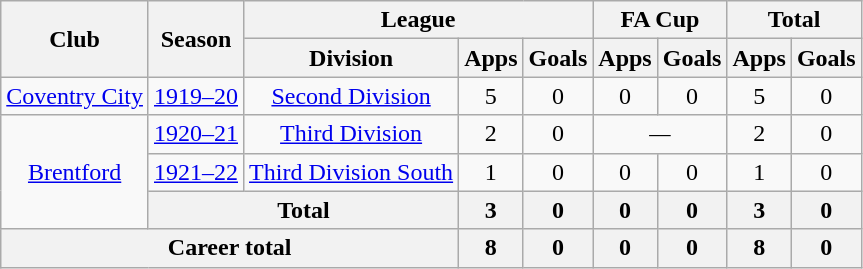<table class="wikitable" style="text-align: center;">
<tr>
<th rowspan="2">Club</th>
<th rowspan="2">Season</th>
<th colspan="3">League</th>
<th colspan="2">FA Cup</th>
<th colspan="2">Total</th>
</tr>
<tr>
<th>Division</th>
<th>Apps</th>
<th>Goals</th>
<th>Apps</th>
<th>Goals</th>
<th>Apps</th>
<th>Goals</th>
</tr>
<tr>
<td><a href='#'>Coventry City</a></td>
<td><a href='#'>1919–20</a></td>
<td><a href='#'>Second Division</a></td>
<td>5</td>
<td>0</td>
<td>0</td>
<td>0</td>
<td>5</td>
<td>0</td>
</tr>
<tr>
<td rowspan="3"><a href='#'>Brentford</a></td>
<td><a href='#'>1920–21</a></td>
<td><a href='#'>Third Division</a></td>
<td>2</td>
<td>0</td>
<td colspan="2"><em>—</em></td>
<td>2</td>
<td>0</td>
</tr>
<tr>
<td><a href='#'>1921–22</a></td>
<td><a href='#'>Third Division South</a></td>
<td>1</td>
<td>0</td>
<td>0</td>
<td>0</td>
<td>1</td>
<td>0</td>
</tr>
<tr>
<th colspan="2">Total</th>
<th>3</th>
<th>0</th>
<th>0</th>
<th>0</th>
<th>3</th>
<th>0</th>
</tr>
<tr>
<th colspan="3">Career total</th>
<th>8</th>
<th>0</th>
<th>0</th>
<th>0</th>
<th>8</th>
<th>0</th>
</tr>
</table>
